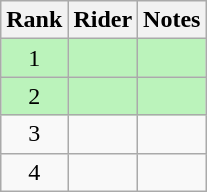<table class="wikitable sortable"  style="text-align:center">
<tr>
<th>Rank</th>
<th>Rider</th>
<th>Notes</th>
</tr>
<tr bgcolor=#bbf3bb>
<td>1</td>
<td align="left"></td>
<td></td>
</tr>
<tr bgcolor=#bbf3bb>
<td>2</td>
<td align="left"></td>
<td></td>
</tr>
<tr>
<td>3</td>
<td align="left"></td>
<td></td>
</tr>
<tr>
<td>4</td>
<td align="left"></td>
<td></td>
</tr>
</table>
